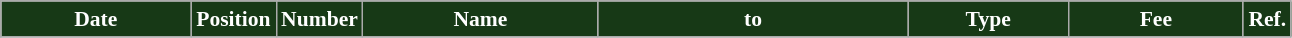<table class="wikitable" style="text-align:center; font-size:90%; ">
<tr>
<th style= "background:#173916; color:#FFFFFF; width:120px;">Date</th>
<th style="background:#173916; color:#FFFFFF; width:50px;">Position</th>
<th style="background:#173916; color:#FFFFFF; width:50px;">Number</th>
<th style="background:#173916; color:#FFFFFF; width:150px;">Name</th>
<th style="background:#173916; color:#FFFFFF; width:200px;">to</th>
<th style="background:#173916; color:#FFFFFF; Width:100px;">Type</th>
<th style="background:#173916; color:#FFFFFF; width:110px;">Fee</th>
<th style="background:#173916; color:#FFFFFF; width:25px;">Ref.</th>
</tr>
<tr>
</tr>
</table>
